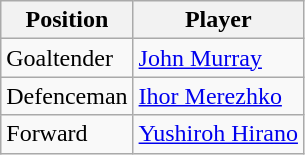<table class="wikitable">
<tr>
<th>Position</th>
<th>Player</th>
</tr>
<tr>
<td>Goaltender</td>
<td> <a href='#'>John Murray</a></td>
</tr>
<tr>
<td>Defenceman</td>
<td> <a href='#'>Ihor Merezhko</a></td>
</tr>
<tr>
<td>Forward</td>
<td> <a href='#'>Yushiroh Hirano</a></td>
</tr>
</table>
